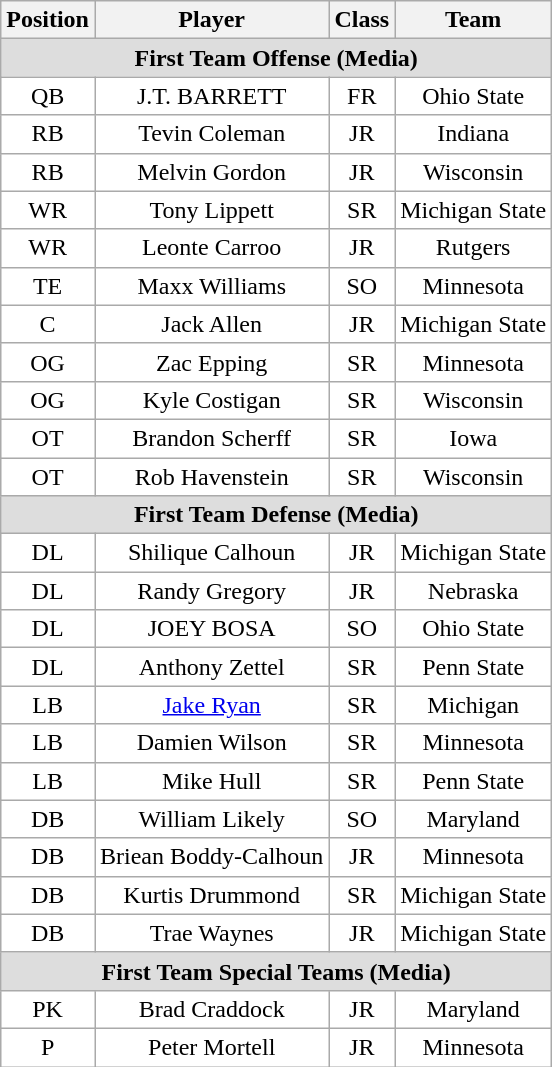<table class="wikitable sortable">
<tr>
<th>Position</th>
<th>Player</th>
<th>Class</th>
<th>Team</th>
</tr>
<tr>
<td colspan="4" style="text-align:center; background:#ddd;"><strong>First Team Offense (Media)</strong></td>
</tr>
<tr style="text-align:center;">
<td style="background:white">QB</td>
<td style="background:white">J.T. BARRETT</td>
<td style="background:white">FR</td>
<td style="background:white">Ohio State</td>
</tr>
<tr style="text-align:center;">
<td style="background:white">RB</td>
<td style="background:white">Tevin Coleman</td>
<td style="background:white">JR</td>
<td style="background:white">Indiana</td>
</tr>
<tr style="text-align:center;">
<td style="background:white">RB</td>
<td style="background:white">Melvin Gordon</td>
<td style="background:white">JR</td>
<td style="background:white">Wisconsin</td>
</tr>
<tr style="text-align:center;">
<td style="background:white">WR</td>
<td style="background:white">Tony Lippett</td>
<td style="background:white">SR</td>
<td style="background:white">Michigan State</td>
</tr>
<tr style="text-align:center;">
<td style="background:white">WR</td>
<td style="background:white">Leonte Carroo</td>
<td style="background:white">JR</td>
<td style="background:white">Rutgers</td>
</tr>
<tr style="text-align:center;">
<td style="background:white">TE</td>
<td style="background:white">Maxx Williams</td>
<td style="background:white">SO</td>
<td style="background:white">Minnesota</td>
</tr>
<tr style="text-align:center;">
<td style="background:white">C</td>
<td style="background:white">Jack Allen</td>
<td style="background:white">JR</td>
<td style="background:white">Michigan State</td>
</tr>
<tr style="text-align:center;">
<td style="background:white">OG</td>
<td style="background:white">Zac Epping</td>
<td style="background:white">SR</td>
<td style="background:white">Minnesota</td>
</tr>
<tr style="text-align:center;">
<td style="background:white">OG</td>
<td style="background:white">Kyle Costigan</td>
<td style="background:white">SR</td>
<td style="background:white">Wisconsin</td>
</tr>
<tr style="text-align:center;">
<td style="background:white">OT</td>
<td style="background:white">Brandon Scherff</td>
<td style="background:white">SR</td>
<td style="background:white">Iowa</td>
</tr>
<tr style="text-align:center;">
<td style="background:white">OT</td>
<td style="background:white">Rob Havenstein</td>
<td style="background:white">SR</td>
<td style="background:white">Wisconsin</td>
</tr>
<tr>
<td colspan="4" style="text-align:center; background:#ddd;"><strong>First Team Defense (Media)</strong></td>
</tr>
<tr style="text-align:center;">
<td style="background:white">DL</td>
<td style="background:white">Shilique Calhoun</td>
<td style="background:white">JR</td>
<td style="background:white">Michigan State</td>
</tr>
<tr style="text-align:center;">
<td style="background:white">DL</td>
<td style="background:white">Randy Gregory</td>
<td style="background:white">JR</td>
<td style="background:white">Nebraska</td>
</tr>
<tr style="text-align:center;">
<td style="background:white">DL</td>
<td style="background:white">JOEY BOSA</td>
<td style="background:white">SO</td>
<td style="background:white">Ohio State</td>
</tr>
<tr style="text-align:center;">
<td style="background:white">DL</td>
<td style="background:white">Anthony Zettel</td>
<td style="background:white">SR</td>
<td style="background:white">Penn State</td>
</tr>
<tr style="text-align:center;">
<td style="background:white">LB</td>
<td style="background:white"><a href='#'>Jake Ryan</a></td>
<td style="background:white">SR</td>
<td style="background:white">Michigan</td>
</tr>
<tr style="text-align:center;">
<td style="background:white">LB</td>
<td style="background:white">Damien Wilson</td>
<td style="background:white">SR</td>
<td style="background:white">Minnesota</td>
</tr>
<tr style="text-align:center;">
<td style="background:white">LB</td>
<td style="background:white">Mike Hull</td>
<td style="background:white">SR</td>
<td style="background:white">Penn State</td>
</tr>
<tr style="text-align:center;">
<td style="background:white">DB</td>
<td style="background:white">William Likely</td>
<td style="background:white">SO</td>
<td style="background:white">Maryland</td>
</tr>
<tr style="text-align:center;">
<td style="background:white">DB</td>
<td style="background:white">Briean Boddy-Calhoun</td>
<td style="background:white">JR</td>
<td style="background:white">Minnesota</td>
</tr>
<tr style="text-align:center;">
<td style="background:white">DB</td>
<td style="background:white">Kurtis Drummond</td>
<td style="background:white">SR</td>
<td style="background:white">Michigan State</td>
</tr>
<tr style="text-align:center;">
<td style="background:white">DB</td>
<td style="background:white">Trae Waynes</td>
<td style="background:white">JR</td>
<td style="background:white">Michigan State</td>
</tr>
<tr>
<td colspan="4" style="text-align:center; background:#ddd;"><strong>First Team Special Teams (Media)</strong></td>
</tr>
<tr style="text-align:center;">
<td style="background:white">PK</td>
<td style="background:white">Brad Craddock</td>
<td style="background:white">JR</td>
<td style="background:white">Maryland</td>
</tr>
<tr style="text-align:center;">
<td style="background:white">P</td>
<td style="background:white">Peter Mortell</td>
<td style="background:white">JR</td>
<td style="background:white">Minnesota</td>
</tr>
</table>
